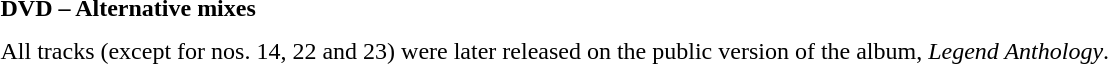<table class="mw-collapsible mw-collapsed">
<tr>
<td height=30><strong>DVD – Alternative mixes</strong></td>
</tr>
<tr>
<td style="width:1000em" height=20>All tracks (except for nos. 14, 22 and 23) were later released on the public version of the album, <em>Legend Anthology</em>.</td>
</tr>
<tr>
<td><br></td>
</tr>
</table>
